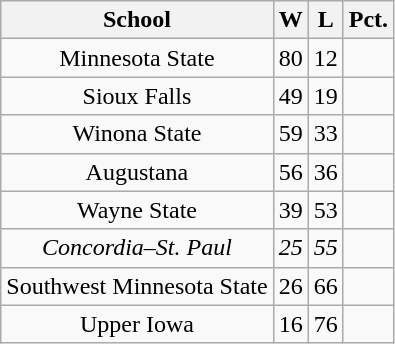<table class="wikitable sortable" style="text-align:center">
<tr>
<th>School</th>
<th>W</th>
<th>L</th>
<th>Pct.</th>
</tr>
<tr>
<td>Minnesota State</td>
<td>80</td>
<td>12</td>
<td></td>
</tr>
<tr>
<td>Sioux Falls</td>
<td>49</td>
<td>19</td>
<td></td>
</tr>
<tr>
<td>Winona State</td>
<td>59</td>
<td>33</td>
<td></td>
</tr>
<tr>
<td>Augustana</td>
<td>56</td>
<td>36</td>
<td></td>
</tr>
<tr>
<td>Wayne State</td>
<td>39</td>
<td>53</td>
<td></td>
</tr>
<tr>
<td><em>Concordia–St. Paul</em></td>
<td><em>25</em></td>
<td><em>55</em></td>
<td><em></em></td>
</tr>
<tr>
<td>Southwest Minnesota State</td>
<td>26</td>
<td>66</td>
<td></td>
</tr>
<tr>
<td>Upper Iowa</td>
<td>16</td>
<td>76</td>
<td></td>
</tr>
</table>
